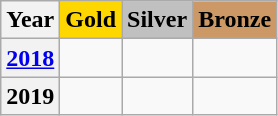<table class="wikitable">
<tr>
<th align="center">Year</th>
<td align="center"  bgcolor="gold"><strong>Gold</strong></td>
<td align="center"  bgcolor="silver"><strong>Silver</strong></td>
<td align="center"  bgcolor="#CC9966"><strong>Bronze</strong></td>
</tr>
<tr>
<th><a href='#'>2018</a></th>
<td></td>
<td></td>
<td></td>
</tr>
<tr>
<th>2019</th>
<td></td>
<td></td>
<td></td>
</tr>
</table>
